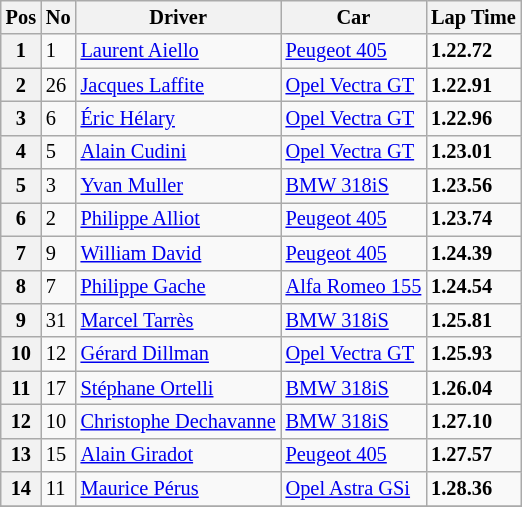<table class="wikitable" style="font-size: 85%;">
<tr>
<th>Pos</th>
<th>No</th>
<th>Driver</th>
<th>Car</th>
<th>Lap Time</th>
</tr>
<tr>
<th>1</th>
<td>1</td>
<td> <a href='#'>Laurent Aiello</a></td>
<td><a href='#'>Peugeot 405</a></td>
<td><strong>1.22.72</strong></td>
</tr>
<tr>
<th>2</th>
<td>26</td>
<td> <a href='#'>Jacques Laffite</a></td>
<td><a href='#'> Opel Vectra GT</a></td>
<td><strong>1.22.91</strong></td>
</tr>
<tr>
<th>3</th>
<td>6</td>
<td> <a href='#'>Éric Hélary</a></td>
<td><a href='#'> Opel Vectra GT</a></td>
<td><strong>1.22.96</strong></td>
</tr>
<tr>
<th>4</th>
<td>5</td>
<td> <a href='#'>Alain Cudini</a></td>
<td><a href='#'> Opel Vectra GT</a></td>
<td><strong>1.23.01</strong></td>
</tr>
<tr>
<th>5</th>
<td>3</td>
<td> <a href='#'>Yvan Muller</a></td>
<td><a href='#'>BMW 318iS</a></td>
<td><strong>1.23.56</strong></td>
</tr>
<tr>
<th>6</th>
<td>2</td>
<td> <a href='#'>Philippe Alliot</a></td>
<td><a href='#'>Peugeot 405</a></td>
<td><strong>1.23.74</strong></td>
</tr>
<tr>
<th>7</th>
<td>9</td>
<td> <a href='#'>William David</a></td>
<td><a href='#'>Peugeot 405</a></td>
<td><strong>1.24.39</strong></td>
</tr>
<tr>
<th>8</th>
<td>7</td>
<td> <a href='#'>Philippe Gache</a></td>
<td><a href='#'>Alfa Romeo 155</a></td>
<td><strong>1.24.54</strong></td>
</tr>
<tr>
<th>9</th>
<td>31</td>
<td> <a href='#'>Marcel Tarrès</a></td>
<td><a href='#'>BMW 318iS</a></td>
<td><strong>1.25.81</strong></td>
</tr>
<tr>
<th>10</th>
<td>12</td>
<td> <a href='#'>Gérard Dillman</a></td>
<td><a href='#'> Opel Vectra GT</a></td>
<td><strong>1.25.93</strong></td>
</tr>
<tr>
<th>11</th>
<td>17</td>
<td> <a href='#'>Stéphane Ortelli</a></td>
<td><a href='#'>BMW 318iS</a></td>
<td><strong>1.26.04</strong></td>
</tr>
<tr>
<th>12</th>
<td>10</td>
<td> <a href='#'>Christophe Dechavanne</a></td>
<td><a href='#'>BMW 318iS</a></td>
<td><strong>1.27.10</strong></td>
</tr>
<tr>
<th>13</th>
<td>15</td>
<td> <a href='#'>Alain Giradot</a></td>
<td><a href='#'>Peugeot 405</a></td>
<td><strong>1.27.57</strong></td>
</tr>
<tr>
<th>14</th>
<td>11</td>
<td> <a href='#'>Maurice Pérus</a></td>
<td><a href='#'>Opel Astra GSi</a></td>
<td><strong>1.28.36</strong></td>
</tr>
<tr>
</tr>
</table>
